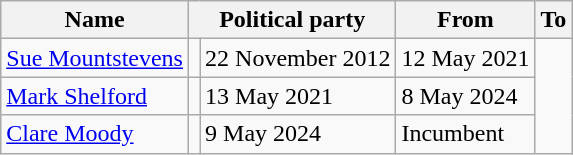<table class="wikitable">
<tr>
<th scope="col">Name</th>
<th scope="col" colspan="2">Political party</th>
<th scope="col">From</th>
<th scope="col">To</th>
</tr>
<tr>
<td><a href='#'>Sue Mountstevens</a></td>
<td></td>
<td>22 November 2012</td>
<td>12 May 2021</td>
</tr>
<tr>
<td><a href='#'>Mark Shelford</a></td>
<td></td>
<td>13 May 2021</td>
<td>8 May 2024</td>
</tr>
<tr>
<td><a href='#'>Clare Moody</a></td>
<td></td>
<td>9 May 2024</td>
<td>Incumbent</td>
</tr>
</table>
